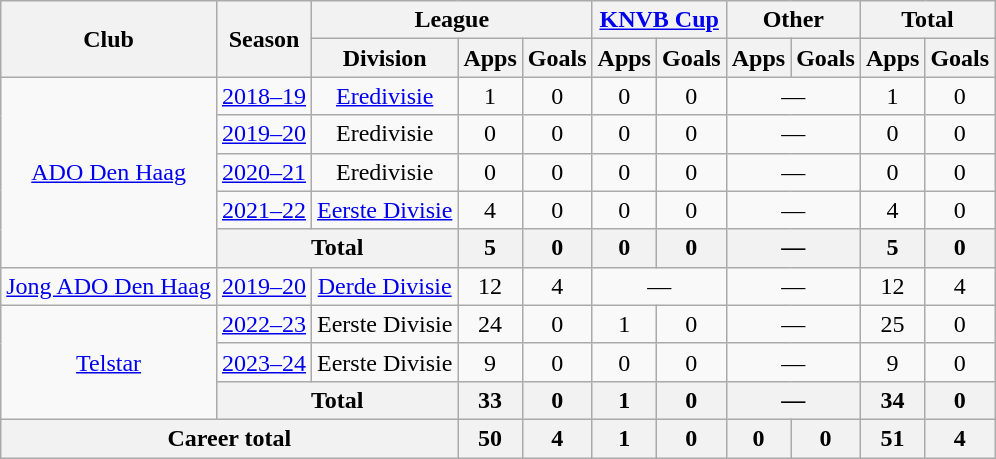<table class="wikitable" style="text-align:center">
<tr>
<th rowspan="2">Club</th>
<th rowspan="2">Season</th>
<th colspan="3">League</th>
<th colspan="2"><a href='#'>KNVB Cup</a></th>
<th colspan="2">Other</th>
<th colspan="2">Total</th>
</tr>
<tr>
<th>Division</th>
<th>Apps</th>
<th>Goals</th>
<th>Apps</th>
<th>Goals</th>
<th>Apps</th>
<th>Goals</th>
<th>Apps</th>
<th>Goals</th>
</tr>
<tr>
<td rowspan="5"><a href='#'>ADO Den Haag</a></td>
<td><a href='#'>2018–19</a></td>
<td><a href='#'>Eredivisie</a></td>
<td>1</td>
<td>0</td>
<td>0</td>
<td>0</td>
<td colspan="2">—</td>
<td>1</td>
<td>0</td>
</tr>
<tr>
<td><a href='#'>2019–20</a></td>
<td>Eredivisie</td>
<td>0</td>
<td>0</td>
<td>0</td>
<td>0</td>
<td colspan="2">—</td>
<td>0</td>
<td>0</td>
</tr>
<tr>
<td><a href='#'>2020–21</a></td>
<td>Eredivisie</td>
<td>0</td>
<td>0</td>
<td>0</td>
<td>0</td>
<td colspan="2">—</td>
<td>0</td>
<td>0</td>
</tr>
<tr>
<td><a href='#'>2021–22</a></td>
<td><a href='#'>Eerste Divisie</a></td>
<td>4</td>
<td>0</td>
<td>0</td>
<td>0</td>
<td colspan="2">—</td>
<td>4</td>
<td>0</td>
</tr>
<tr>
<th colspan="2">Total</th>
<th>5</th>
<th>0</th>
<th>0</th>
<th>0</th>
<th colspan="2">—</th>
<th>5</th>
<th>0</th>
</tr>
<tr>
<td><a href='#'>Jong ADO Den Haag</a></td>
<td><a href='#'>2019–20</a></td>
<td><a href='#'>Derde Divisie</a></td>
<td>12</td>
<td>4</td>
<td colspan="2">—</td>
<td colspan="2">—</td>
<td>12</td>
<td>4</td>
</tr>
<tr>
<td rowspan="3"><a href='#'>Telstar</a></td>
<td><a href='#'>2022–23</a></td>
<td>Eerste Divisie</td>
<td>24</td>
<td>0</td>
<td>1</td>
<td>0</td>
<td colspan="2">—</td>
<td>25</td>
<td>0</td>
</tr>
<tr>
<td><a href='#'>2023–24</a></td>
<td>Eerste Divisie</td>
<td>9</td>
<td>0</td>
<td>0</td>
<td>0</td>
<td colspan="2">—</td>
<td>9</td>
<td>0</td>
</tr>
<tr>
<th colspan="2">Total</th>
<th>33</th>
<th>0</th>
<th>1</th>
<th>0</th>
<th colspan="2">—</th>
<th>34</th>
<th>0</th>
</tr>
<tr>
<th colspan="3">Career total</th>
<th>50</th>
<th>4</th>
<th>1</th>
<th>0</th>
<th>0</th>
<th>0</th>
<th>51</th>
<th>4</th>
</tr>
</table>
